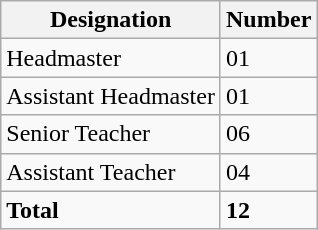<table class="wikitable">
<tr>
<th>Designation</th>
<th>Number</th>
</tr>
<tr>
<td>Headmaster</td>
<td>01</td>
</tr>
<tr>
<td>Assistant Headmaster</td>
<td>01</td>
</tr>
<tr>
<td>Senior Teacher</td>
<td>06</td>
</tr>
<tr>
<td>Assistant Teacher</td>
<td>04</td>
</tr>
<tr>
<td><strong>Total</strong></td>
<td><strong>12</strong></td>
</tr>
</table>
